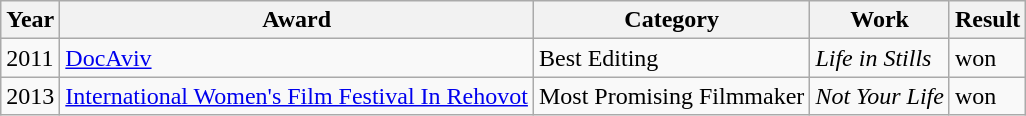<table class="wikitable">
<tr>
<th>Year</th>
<th>Award</th>
<th>Category</th>
<th>Work</th>
<th>Result</th>
</tr>
<tr>
<td>2011</td>
<td><a href='#'>DocAviv</a></td>
<td>Best Editing</td>
<td><em>Life in Stills</em></td>
<td>won</td>
</tr>
<tr>
<td>2013</td>
<td><a href='#'>International Women's Film Festival In Rehovot</a></td>
<td>Most Promising Filmmaker</td>
<td><em>Not Your Life</em></td>
<td>won</td>
</tr>
</table>
